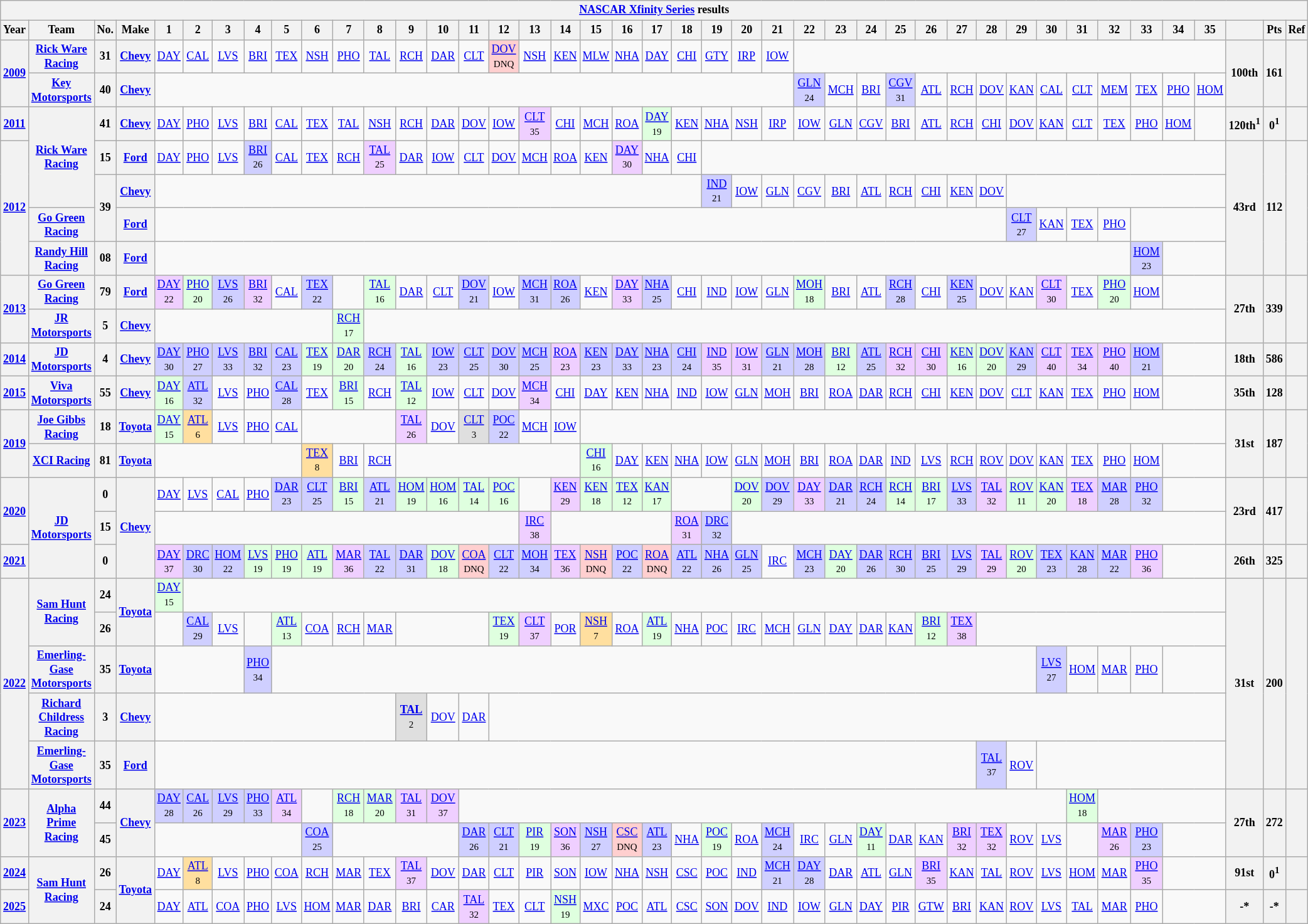<table class="wikitable" style="text-align:center; font-size:75%">
<tr>
<th colspan=42><a href='#'>NASCAR Xfinity Series</a> results</th>
</tr>
<tr>
<th>Year</th>
<th>Team</th>
<th>No.</th>
<th>Make</th>
<th>1</th>
<th>2</th>
<th>3</th>
<th>4</th>
<th>5</th>
<th>6</th>
<th>7</th>
<th>8</th>
<th>9</th>
<th>10</th>
<th>11</th>
<th>12</th>
<th>13</th>
<th>14</th>
<th>15</th>
<th>16</th>
<th>17</th>
<th>18</th>
<th>19</th>
<th>20</th>
<th>21</th>
<th>22</th>
<th>23</th>
<th>24</th>
<th>25</th>
<th>26</th>
<th>27</th>
<th>28</th>
<th>29</th>
<th>30</th>
<th>31</th>
<th>32</th>
<th>33</th>
<th>34</th>
<th>35</th>
<th></th>
<th>Pts</th>
<th>Ref</th>
</tr>
<tr>
<th rowspan=2><a href='#'>2009</a></th>
<th><a href='#'>Rick Ware Racing</a></th>
<th>31</th>
<th><a href='#'>Chevy</a></th>
<td><a href='#'>DAY</a></td>
<td><a href='#'>CAL</a></td>
<td><a href='#'>LVS</a></td>
<td><a href='#'>BRI</a></td>
<td><a href='#'>TEX</a></td>
<td><a href='#'>NSH</a></td>
<td><a href='#'>PHO</a></td>
<td><a href='#'>TAL</a></td>
<td><a href='#'>RCH</a></td>
<td><a href='#'>DAR</a></td>
<td><a href='#'>CLT</a></td>
<td style="background:#FFCFCF;"><a href='#'>DOV</a><br><small>DNQ</small></td>
<td><a href='#'>NSH</a></td>
<td><a href='#'>KEN</a></td>
<td><a href='#'>MLW</a></td>
<td><a href='#'>NHA</a></td>
<td><a href='#'>DAY</a></td>
<td><a href='#'>CHI</a></td>
<td><a href='#'>GTY</a></td>
<td><a href='#'>IRP</a></td>
<td><a href='#'>IOW</a></td>
<td colspan=14></td>
<th rowspan=2>100th</th>
<th rowspan=2>161</th>
<th rowspan=2></th>
</tr>
<tr>
<th><a href='#'>Key Motorsports</a></th>
<th>40</th>
<th><a href='#'>Chevy</a></th>
<td colspan=21></td>
<td style="background:#CFCFFF;"><a href='#'>GLN</a><br><small>24</small></td>
<td><a href='#'>MCH</a></td>
<td><a href='#'>BRI</a></td>
<td style="background:#CFCFFF;"><a href='#'>CGV</a><br><small>31</small></td>
<td><a href='#'>ATL</a></td>
<td><a href='#'>RCH</a></td>
<td><a href='#'>DOV</a></td>
<td><a href='#'>KAN</a></td>
<td><a href='#'>CAL</a></td>
<td><a href='#'>CLT</a></td>
<td><a href='#'>MEM</a></td>
<td><a href='#'>TEX</a></td>
<td><a href='#'>PHO</a></td>
<td><a href='#'>HOM</a></td>
</tr>
<tr>
<th><a href='#'>2011</a></th>
<th rowspan=3><a href='#'>Rick Ware Racing</a></th>
<th>41</th>
<th><a href='#'>Chevy</a></th>
<td><a href='#'>DAY</a></td>
<td><a href='#'>PHO</a></td>
<td><a href='#'>LVS</a></td>
<td><a href='#'>BRI</a></td>
<td><a href='#'>CAL</a></td>
<td><a href='#'>TEX</a></td>
<td><a href='#'>TAL</a></td>
<td><a href='#'>NSH</a></td>
<td><a href='#'>RCH</a></td>
<td><a href='#'>DAR</a></td>
<td><a href='#'>DOV</a></td>
<td><a href='#'>IOW</a></td>
<td style="background:#EFCFFF;"><a href='#'>CLT</a><br><small>35</small></td>
<td><a href='#'>CHI</a></td>
<td><a href='#'>MCH</a></td>
<td><a href='#'>ROA</a></td>
<td style="background:#DFFFDF;"><a href='#'>DAY</a><br><small>19</small></td>
<td><a href='#'>KEN</a></td>
<td><a href='#'>NHA</a></td>
<td><a href='#'>NSH</a></td>
<td><a href='#'>IRP</a></td>
<td><a href='#'>IOW</a></td>
<td><a href='#'>GLN</a></td>
<td><a href='#'>CGV</a></td>
<td><a href='#'>BRI</a></td>
<td><a href='#'>ATL</a></td>
<td><a href='#'>RCH</a></td>
<td><a href='#'>CHI</a></td>
<td><a href='#'>DOV</a></td>
<td><a href='#'>KAN</a></td>
<td><a href='#'>CLT</a></td>
<td><a href='#'>TEX</a></td>
<td><a href='#'>PHO</a></td>
<td><a href='#'>HOM</a></td>
<td></td>
<th>120th<sup>1</sup></th>
<th>0<sup>1</sup></th>
<th></th>
</tr>
<tr>
<th rowspan=4><a href='#'>2012</a></th>
<th>15</th>
<th><a href='#'>Ford</a></th>
<td><a href='#'>DAY</a></td>
<td><a href='#'>PHO</a></td>
<td><a href='#'>LVS</a></td>
<td style="background:#CFCFFF;"><a href='#'>BRI</a><br><small>26</small></td>
<td><a href='#'>CAL</a></td>
<td><a href='#'>TEX</a></td>
<td><a href='#'>RCH</a></td>
<td style="background:#EFCFFF;"><a href='#'>TAL</a><br><small>25</small></td>
<td><a href='#'>DAR</a></td>
<td><a href='#'>IOW</a></td>
<td><a href='#'>CLT</a></td>
<td><a href='#'>DOV</a></td>
<td><a href='#'>MCH</a></td>
<td><a href='#'>ROA</a></td>
<td><a href='#'>KEN</a></td>
<td style="background:#EFCFFF;"><a href='#'>DAY</a><br><small>30</small></td>
<td><a href='#'>NHA</a></td>
<td><a href='#'>CHI</a></td>
<td colspan=17></td>
<th rowspan=4>43rd</th>
<th rowspan=4>112</th>
<th rowspan=4></th>
</tr>
<tr>
<th rowspan=2>39</th>
<th><a href='#'>Chevy</a></th>
<td colspan=18></td>
<td style="background:#CFCFFF;"><a href='#'>IND</a><br><small>21</small></td>
<td><a href='#'>IOW</a></td>
<td><a href='#'>GLN</a></td>
<td><a href='#'>CGV</a></td>
<td><a href='#'>BRI</a></td>
<td><a href='#'>ATL</a></td>
<td><a href='#'>RCH</a></td>
<td><a href='#'>CHI</a></td>
<td><a href='#'>KEN</a></td>
<td><a href='#'>DOV</a></td>
<td colspan=7></td>
</tr>
<tr>
<th><a href='#'>Go Green Racing</a></th>
<th><a href='#'>Ford</a></th>
<td colspan=28></td>
<td style="background:#CFCFFF;"><a href='#'>CLT</a><br><small>27</small></td>
<td><a href='#'>KAN</a></td>
<td><a href='#'>TEX</a></td>
<td><a href='#'>PHO</a></td>
<td colspan=3></td>
</tr>
<tr>
<th><a href='#'>Randy Hill Racing</a></th>
<th>08</th>
<th><a href='#'>Ford</a></th>
<td colspan=32></td>
<td style="background:#CFCFFF;"><a href='#'>HOM</a><br><small>23</small></td>
<td colspan=2></td>
</tr>
<tr>
<th rowspan=2><a href='#'>2013</a></th>
<th><a href='#'>Go Green Racing</a></th>
<th>79</th>
<th><a href='#'>Ford</a></th>
<td style="background:#EFCFFF;"><a href='#'>DAY</a><br><small>22</small></td>
<td style="background:#DFFFDF;"><a href='#'>PHO</a><br><small>20</small></td>
<td style="background:#CFCFFF;"><a href='#'>LVS</a><br><small>26</small></td>
<td style="background:#EFCFFF;"><a href='#'>BRI</a><br><small>32</small></td>
<td><a href='#'>CAL</a></td>
<td style="background:#CFCFFF;"><a href='#'>TEX</a><br><small>22</small></td>
<td></td>
<td style="background:#DFFFDF;"><a href='#'>TAL</a><br><small>16</small></td>
<td><a href='#'>DAR</a></td>
<td><a href='#'>CLT</a></td>
<td style="background:#CFCFFF;"><a href='#'>DOV</a><br><small>21</small></td>
<td><a href='#'>IOW</a></td>
<td style="background:#CFCFFF;"><a href='#'>MCH</a><br><small>31</small></td>
<td style="background:#CFCFFF;"><a href='#'>ROA</a><br><small>26</small></td>
<td><a href='#'>KEN</a></td>
<td style="background:#EFCFFF;"><a href='#'>DAY</a><br><small>33</small></td>
<td style="background:#CFCFFF;"><a href='#'>NHA</a><br><small>25</small></td>
<td><a href='#'>CHI</a></td>
<td><a href='#'>IND</a></td>
<td><a href='#'>IOW</a></td>
<td><a href='#'>GLN</a></td>
<td style="background:#DFFFDF;"><a href='#'>MOH</a><br><small>18</small></td>
<td><a href='#'>BRI</a></td>
<td><a href='#'>ATL</a></td>
<td style="background:#CFCFFF;"><a href='#'>RCH</a><br><small>28</small></td>
<td><a href='#'>CHI</a></td>
<td style="background:#CFCFFF;"><a href='#'>KEN</a><br><small>25</small></td>
<td><a href='#'>DOV</a></td>
<td><a href='#'>KAN</a></td>
<td style="background:#EFCFFF;"><a href='#'>CLT</a><br><small>30</small></td>
<td><a href='#'>TEX</a></td>
<td style="background:#DFFFDF;"><a href='#'>PHO</a><br><small>20</small></td>
<td><a href='#'>HOM</a></td>
<td colspan=2></td>
<th rowspan=2>27th</th>
<th rowspan=2>339</th>
<th rowspan=2></th>
</tr>
<tr>
<th><a href='#'>JR Motorsports</a></th>
<th>5</th>
<th><a href='#'>Chevy</a></th>
<td colspan=6></td>
<td style="background:#DFFFDF;"><a href='#'>RCH</a><br><small>17</small></td>
<td colspan=28></td>
</tr>
<tr>
<th><a href='#'>2014</a></th>
<th><a href='#'>JD Motorsports</a></th>
<th>4</th>
<th><a href='#'>Chevy</a></th>
<td style="background:#CFCFFF;"><a href='#'>DAY</a><br><small>30</small></td>
<td style="background:#CFCFFF;"><a href='#'>PHO</a><br><small>27</small></td>
<td style="background:#CFCFFF;"><a href='#'>LVS</a><br><small>33</small></td>
<td style="background:#CFCFFF;"><a href='#'>BRI</a><br><small>32</small></td>
<td style="background:#CFCFFF;"><a href='#'>CAL</a><br><small>23</small></td>
<td style="background:#DFFFDF;"><a href='#'>TEX</a><br><small>19</small></td>
<td style="background:#DFFFDF;"><a href='#'>DAR</a><br><small>20</small></td>
<td style="background:#CFCFFF;"><a href='#'>RCH</a><br><small>24</small></td>
<td style="background:#DFFFDF;"><a href='#'>TAL</a><br><small>16</small></td>
<td style="background:#CFCFFF;"><a href='#'>IOW</a><br><small>23</small></td>
<td style="background:#CFCFFF;"><a href='#'>CLT</a><br><small>25</small></td>
<td style="background:#CFCFFF;"><a href='#'>DOV</a><br><small>30</small></td>
<td style="background:#CFCFFF;"><a href='#'>MCH</a><br><small>25</small></td>
<td style="background:#EFCFFF;"><a href='#'>ROA</a><br><small>23</small></td>
<td style="background:#CFCFFF;"><a href='#'>KEN</a><br><small>23</small></td>
<td style="background:#CFCFFF;"><a href='#'>DAY</a><br><small>33</small></td>
<td style="background:#CFCFFF;"><a href='#'>NHA</a><br><small>23</small></td>
<td style="background:#CFCFFF;"><a href='#'>CHI</a><br><small>24</small></td>
<td style="background:#EFCFFF;"><a href='#'>IND</a><br><small>35</small></td>
<td style="background:#EFCFFF;"><a href='#'>IOW</a><br><small>31</small></td>
<td style="background:#CFCFFF;"><a href='#'>GLN</a><br><small>21</small></td>
<td style="background:#CFCFFF;"><a href='#'>MOH</a><br><small>28</small></td>
<td style="background:#DFFFDF;"><a href='#'>BRI</a><br><small>12</small></td>
<td style="background:#CFCFFF;"><a href='#'>ATL</a><br><small>25</small></td>
<td style="background:#EFCFFF;"><a href='#'>RCH</a><br><small>32</small></td>
<td style="background:#EFCFFF;"><a href='#'>CHI</a><br><small>30</small></td>
<td style="background:#DFFFDF;"><a href='#'>KEN</a><br><small>16</small></td>
<td style="background:#DFFFDF;"><a href='#'>DOV</a><br><small>20</small></td>
<td style="background:#CFCFFF;"><a href='#'>KAN</a><br><small>29</small></td>
<td style="background:#EFCFFF;"><a href='#'>CLT</a><br><small>40</small></td>
<td style="background:#EFCFFF;"><a href='#'>TEX</a><br><small>34</small></td>
<td style="background:#EFCFFF;"><a href='#'>PHO</a><br><small>40</small></td>
<td style="background:#CFCFFF;"><a href='#'>HOM</a><br><small>21</small></td>
<td colspan=2></td>
<th>18th</th>
<th>586</th>
<th></th>
</tr>
<tr>
<th><a href='#'>2015</a></th>
<th><a href='#'>Viva Motorsports</a></th>
<th>55</th>
<th><a href='#'>Chevy</a></th>
<td style="background:#DFFFDF;"><a href='#'>DAY</a><br><small>16</small></td>
<td style="background:#CFCFFF;"><a href='#'>ATL</a><br><small>32</small></td>
<td><a href='#'>LVS</a></td>
<td><a href='#'>PHO</a></td>
<td style="background:#CFCFFF;"><a href='#'>CAL</a><br><small>28</small></td>
<td><a href='#'>TEX</a></td>
<td style="background:#DFFFDF;"><a href='#'>BRI</a><br><small>15</small></td>
<td><a href='#'>RCH</a></td>
<td style="background:#DFFFDF;"><a href='#'>TAL</a><br><small>12</small></td>
<td><a href='#'>IOW</a></td>
<td><a href='#'>CLT</a></td>
<td><a href='#'>DOV</a></td>
<td style="background:#EFCFFF;"><a href='#'>MCH</a><br><small>34</small></td>
<td><a href='#'>CHI</a></td>
<td><a href='#'>DAY</a></td>
<td><a href='#'>KEN</a></td>
<td><a href='#'>NHA</a></td>
<td><a href='#'>IND</a></td>
<td><a href='#'>IOW</a></td>
<td><a href='#'>GLN</a></td>
<td><a href='#'>MOH</a></td>
<td><a href='#'>BRI</a></td>
<td><a href='#'>ROA</a></td>
<td><a href='#'>DAR</a></td>
<td><a href='#'>RCH</a></td>
<td><a href='#'>CHI</a></td>
<td><a href='#'>KEN</a></td>
<td><a href='#'>DOV</a></td>
<td><a href='#'>CLT</a></td>
<td><a href='#'>KAN</a></td>
<td><a href='#'>TEX</a></td>
<td><a href='#'>PHO</a></td>
<td><a href='#'>HOM</a></td>
<td colspan=2></td>
<th>35th</th>
<th>128</th>
<th></th>
</tr>
<tr>
<th rowspan=2><a href='#'>2019</a></th>
<th><a href='#'>Joe Gibbs Racing</a></th>
<th>18</th>
<th><a href='#'>Toyota</a></th>
<td style="background:#DFFFDF;"><a href='#'>DAY</a><br><small>15</small></td>
<td style="background:#FFDF9F;"><a href='#'>ATL</a><br><small>6</small></td>
<td><a href='#'>LVS</a></td>
<td><a href='#'>PHO</a></td>
<td><a href='#'>CAL</a></td>
<td colspan=3></td>
<td style="background:#EFCFFF;"><a href='#'>TAL</a><br><small>26</small></td>
<td><a href='#'>DOV</a></td>
<td style="background:#DFDFDF;"><a href='#'>CLT</a><br><small>3</small></td>
<td style="background:#CFCFFF;"><a href='#'>POC</a><br><small>22</small></td>
<td><a href='#'>MCH</a></td>
<td><a href='#'>IOW</a></td>
<td colspan=21></td>
<th rowspan=2>31st</th>
<th rowspan=2>187</th>
<th rowspan=2></th>
</tr>
<tr>
<th><a href='#'>XCI Racing</a></th>
<th>81</th>
<th><a href='#'>Toyota</a></th>
<td colspan=5></td>
<td style="background:#FFDF9F;"><a href='#'>TEX</a><br><small>8</small></td>
<td><a href='#'>BRI</a></td>
<td><a href='#'>RCH</a></td>
<td colspan=6></td>
<td style="background:#DFFFDF;"><a href='#'>CHI</a><br><small>16</small></td>
<td><a href='#'>DAY</a></td>
<td><a href='#'>KEN</a></td>
<td><a href='#'>NHA</a></td>
<td><a href='#'>IOW</a></td>
<td><a href='#'>GLN</a></td>
<td><a href='#'>MOH</a></td>
<td><a href='#'>BRI</a></td>
<td><a href='#'>ROA</a></td>
<td><a href='#'>DAR</a></td>
<td><a href='#'>IND</a></td>
<td><a href='#'>LVS</a></td>
<td><a href='#'>RCH</a></td>
<td><a href='#'>ROV</a></td>
<td><a href='#'>DOV</a></td>
<td><a href='#'>KAN</a></td>
<td><a href='#'>TEX</a></td>
<td><a href='#'>PHO</a></td>
<td><a href='#'>HOM</a></td>
<td colspan=2></td>
</tr>
<tr>
<th rowspan=2><a href='#'>2020</a></th>
<th rowspan=3><a href='#'>JD Motorsports</a></th>
<th>0</th>
<th rowspan=3><a href='#'>Chevy</a></th>
<td><a href='#'>DAY</a></td>
<td><a href='#'>LVS</a></td>
<td><a href='#'>CAL</a></td>
<td><a href='#'>PHO</a></td>
<td style="background:#CFCFFF;"><a href='#'>DAR</a><br><small>23</small></td>
<td style="background:#CFCFFF;"><a href='#'>CLT</a><br><small>25</small></td>
<td style="background:#DFFFDF;"><a href='#'>BRI</a><br><small>15</small></td>
<td style="background:#CFCFFF;"><a href='#'>ATL</a><br><small>21</small></td>
<td style="background:#DFFFDF;"><a href='#'>HOM</a><br><small>19</small></td>
<td style="background:#DFFFDF;"><a href='#'>HOM</a><br><small>16</small></td>
<td style="background:#DFFFDF;"><a href='#'>TAL</a><br><small>14</small></td>
<td style="background:#DFFFDF;"><a href='#'>POC</a><br><small>16</small></td>
<td></td>
<td style="background:#EFCFFF;"><a href='#'>KEN</a><br><small>29</small></td>
<td style="background:#DFFFDF;"><a href='#'>KEN</a><br><small>18</small></td>
<td style="background:#DFFFDF;"><a href='#'>TEX</a><br><small>12</small></td>
<td style="background:#DFFFDF;"><a href='#'>KAN</a><br><small>17</small></td>
<td colspan=2></td>
<td style="background:#DFFFDF;"><a href='#'>DOV</a><br><small>20</small></td>
<td style="background:#CFCFFF;"><a href='#'>DOV</a><br><small>29</small></td>
<td style="background:#EFCFFF;"><a href='#'>DAY</a><br><small>33</small></td>
<td style="background:#CFCFFF;"><a href='#'>DAR</a><br><small>21</small></td>
<td style="background:#CFCFFF;"><a href='#'>RCH</a><br><small>24</small></td>
<td style="background:#DFFFDF;"><a href='#'>RCH</a><br><small>14</small></td>
<td style="background:#DFFFDF;"><a href='#'>BRI</a><br><small>17</small></td>
<td style="background:#CFCFFF;"><a href='#'>LVS</a><br><small>33</small></td>
<td style="background:#EFCFFF;"><a href='#'>TAL</a><br><small>32</small></td>
<td style="background:#DFFFDF;"><a href='#'>ROV</a><br><small>11</small></td>
<td style="background:#DFFFDF;"><a href='#'>KAN</a><br><small>20</small></td>
<td style="background:#EFCFFF;"><a href='#'>TEX</a><br><small>18</small></td>
<td style="background:#CFCFFF;"><a href='#'>MAR</a><br><small>28</small></td>
<td style="background:#CFCFFF;"><a href='#'>PHO</a><br><small>32</small></td>
<td colspan=2></td>
<th rowspan=2>23rd</th>
<th rowspan=2>417</th>
<th rowspan=2></th>
</tr>
<tr>
<th>15</th>
<td colspan=12></td>
<td style="background:#EFCFFF;"><a href='#'>IRC</a><br><small>38</small></td>
<td colspan=4></td>
<td style="background:#EFCFFF;"><a href='#'>ROA</a><br><small>31</small></td>
<td style="background:#CFCFFF;"><a href='#'>DRC</a><br><small>32</small></td>
<td colspan=16></td>
</tr>
<tr>
<th><a href='#'>2021</a></th>
<th>0</th>
<td style="background:#EFCFFF;"><a href='#'>DAY</a><br><small>37</small></td>
<td style="background:#CFCFFF;"><a href='#'>DRC</a><br><small>30</small></td>
<td style="background:#CFCFFF;"><a href='#'>HOM</a><br><small>22</small></td>
<td style="background:#DFFFDF;"><a href='#'>LVS</a><br><small>19</small></td>
<td style="background:#DFFFDF;"><a href='#'>PHO</a><br><small>19</small></td>
<td style="background:#DFFFDF;"><a href='#'>ATL</a><br><small>19</small></td>
<td style="background:#EFCFFF;"><a href='#'>MAR</a><br><small>36</small></td>
<td style="background:#CFCFFF;"><a href='#'>TAL</a><br><small>22</small></td>
<td style="background:#CFCFFF;"><a href='#'>DAR</a><br><small>31</small></td>
<td style="background:#DFFFDF;"><a href='#'>DOV</a><br><small>18</small></td>
<td style="background:#FFCFCF;"><a href='#'>COA</a><br><small>DNQ</small></td>
<td style="background:#CFCFFF;"><a href='#'>CLT</a><br><small>22</small></td>
<td style="background:#CFCFFF;"><a href='#'>MOH</a><br><small>34</small></td>
<td style="background:#EFCFFF;"><a href='#'>TEX</a><br><small>36</small></td>
<td style="background:#FFCFCF;"><a href='#'>NSH</a><br><small>DNQ</small></td>
<td style="background:#CFCFFF;"><a href='#'>POC</a><br><small>22</small></td>
<td style="background:#FFCFCF;"><a href='#'>ROA</a><br><small>DNQ</small></td>
<td style="background:#CFCFFF;"><a href='#'>ATL</a><br><small>22</small></td>
<td style="background:#CFCFFF;"><a href='#'>NHA</a><br><small>26</small></td>
<td style="background:#CFCFFF;"><a href='#'>GLN</a><br><small>25</small></td>
<td><a href='#'>IRC</a></td>
<td style="background:#CFCFFF;"><a href='#'>MCH</a><br><small>23</small></td>
<td style="background:#DFFFDF;"><a href='#'>DAY</a><br><small>20</small></td>
<td style="background:#CFCFFF;"><a href='#'>DAR</a><br><small>26</small></td>
<td style="background:#CFCFFF;"><a href='#'>RCH</a><br><small>30</small></td>
<td style="background:#CFCFFF;"><a href='#'>BRI</a><br><small>25</small></td>
<td style="background:#CFCFFF;"><a href='#'>LVS</a><br><small>29</small></td>
<td style="background:#EFCFFF;"><a href='#'>TAL</a><br><small>29</small></td>
<td style="background:#DFFFDF;"><a href='#'>ROV</a><br><small>20</small></td>
<td style="background:#CFCFFF;"><a href='#'>TEX</a><br><small>23</small></td>
<td style="background:#CFCFFF;"><a href='#'>KAN</a><br><small>28</small></td>
<td style="background:#CFCFFF;"><a href='#'>MAR</a><br><small>22</small></td>
<td style="background:#EFCFFF;"><a href='#'>PHO</a><br><small>36</small></td>
<td colspan=2></td>
<th>26th</th>
<th>325</th>
<th></th>
</tr>
<tr>
<th rowspan=5><a href='#'>2022</a></th>
<th rowspan=2><a href='#'>Sam Hunt Racing</a></th>
<th>24</th>
<th rowspan=2><a href='#'>Toyota</a></th>
<td style="background:#DFFFDF;"><a href='#'>DAY</a><br><small>15</small></td>
<td colspan=34></td>
<th rowspan=5>31st</th>
<th rowspan=5>200</th>
<th rowspan=5></th>
</tr>
<tr>
<th>26</th>
<td></td>
<td style="background:#CFCFFF;"><a href='#'>CAL</a><br><small>29</small></td>
<td><a href='#'>LVS</a></td>
<td></td>
<td style="background:#DFFFDF;"><a href='#'>ATL</a><br><small>13</small></td>
<td><a href='#'>COA</a></td>
<td><a href='#'>RCH</a></td>
<td><a href='#'>MAR</a></td>
<td colspan=3></td>
<td style="background:#DFFFDF;"><a href='#'>TEX</a><br><small>19</small></td>
<td style="background:#EFCFFF;"><a href='#'>CLT</a><br><small>37</small></td>
<td><a href='#'>POR</a></td>
<td style="background:#FFDF9F;"><a href='#'>NSH</a><br><small>7</small></td>
<td><a href='#'>ROA</a></td>
<td style="background:#DFFFDF;"><a href='#'>ATL</a><br><small>19</small></td>
<td><a href='#'>NHA</a></td>
<td><a href='#'>POC</a></td>
<td><a href='#'>IRC</a></td>
<td><a href='#'>MCH</a></td>
<td><a href='#'>GLN</a></td>
<td><a href='#'>DAY</a></td>
<td><a href='#'>DAR</a></td>
<td><a href='#'>KAN</a></td>
<td style="background:#DFFFDF;"><a href='#'>BRI</a><br><small>12</small></td>
<td style="background:#EFCFFF;"><a href='#'>TEX</a><br><small>38</small></td>
<td colspan=8></td>
</tr>
<tr>
<th><a href='#'>Emerling-Gase Motorsports</a></th>
<th>35</th>
<th><a href='#'>Toyota</a></th>
<td colspan=3></td>
<td style="background:#CFCFFF;"><a href='#'>PHO</a><br><small>34</small></td>
<td colspan=25></td>
<td style="background:#CFCFFF;"><a href='#'>LVS</a><br><small>27</small></td>
<td><a href='#'>HOM</a></td>
<td><a href='#'>MAR</a></td>
<td><a href='#'>PHO</a></td>
<td colspan=2></td>
</tr>
<tr>
<th><a href='#'>Richard Childress Racing</a></th>
<th>3</th>
<th><a href='#'>Chevy</a></th>
<td colspan=8></td>
<td style="background:#DFDFDF;"><strong><a href='#'>TAL</a></strong><br><small>2</small></td>
<td><a href='#'>DOV</a></td>
<td><a href='#'>DAR</a></td>
<td colspan=24></td>
</tr>
<tr>
<th><a href='#'>Emerling-Gase Motorsports</a></th>
<th>35</th>
<th><a href='#'>Ford</a></th>
<td colspan=27></td>
<td style="background:#CFCFFF;"><a href='#'>TAL</a><br><small>37</small></td>
<td><a href='#'>ROV</a></td>
<td colspan=6></td>
</tr>
<tr>
<th rowspan=2><a href='#'>2023</a></th>
<th rowspan=2><a href='#'>Alpha Prime Racing</a></th>
<th>44</th>
<th rowspan=2><a href='#'>Chevy</a></th>
<td style="background:#CFCFFF;"><a href='#'>DAY</a><br><small>28</small></td>
<td style="background:#CFCFFF;"><a href='#'>CAL</a><br><small>26</small></td>
<td style="background:#CFCFFF;"><a href='#'>LVS</a><br><small>29</small></td>
<td style="background:#CFCFFF;"><a href='#'>PHO</a><br><small>33</small></td>
<td style="background:#EFCFFF;"><a href='#'>ATL</a><br><small>34</small></td>
<td></td>
<td style="background:#DFFFDF;"><a href='#'>RCH</a><br><small>18</small></td>
<td style="background:#DFFFDF;"><a href='#'>MAR</a><br><small>20</small></td>
<td style="background:#EFCFFF;"><a href='#'>TAL</a><br><small>31</small></td>
<td style="background:#EFCFFF;"><a href='#'>DOV</a><br><small>37</small></td>
<td colspan=20></td>
<td style="background:#DFFFDF;"><a href='#'>HOM</a><br><small>18</small></td>
<td colspan=4></td>
<th rowspan=2>27th</th>
<th rowspan=2>272</th>
<th rowspan=2></th>
</tr>
<tr>
<th>45</th>
<td colspan=5></td>
<td style="background:#CFCFFF;"><a href='#'>COA</a><br><small>25</small></td>
<td colspan=4></td>
<td style="background:#CFCFFF;"><a href='#'>DAR</a><br><small>26</small></td>
<td style="background:#CFCFFF;"><a href='#'>CLT</a><br><small>21</small></td>
<td style="background:#DFFFDF;"><a href='#'>PIR</a><br><small>19</small></td>
<td style="background:#EFCFFF;"><a href='#'>SON</a><br><small>36</small></td>
<td style="background:#CFCFFF;"><a href='#'>NSH</a><br><small>27</small></td>
<td style="background:#FFCFCF;"><a href='#'>CSC</a><br><small>DNQ</small></td>
<td style="background:#CFCFFF;"><a href='#'>ATL</a><br><small>23</small></td>
<td><a href='#'>NHA</a></td>
<td style="background:#DFFFDF;"><a href='#'>POC</a><br><small>19</small></td>
<td><a href='#'>ROA</a></td>
<td style="background:#CFCFFF;"><a href='#'>MCH</a><br><small>24</small></td>
<td><a href='#'>IRC</a></td>
<td><a href='#'>GLN</a></td>
<td style="background:#DFFFDF;"><a href='#'>DAY</a><br><small>11</small></td>
<td><a href='#'>DAR</a></td>
<td><a href='#'>KAN</a></td>
<td style="background:#EFCFFF;"><a href='#'>BRI</a><br><small>32</small></td>
<td style="background:#EFCFFF;"><a href='#'>TEX</a><br><small>32</small></td>
<td><a href='#'>ROV</a></td>
<td><a href='#'>LVS</a></td>
<td></td>
<td style="background:#EFCFFF;"><a href='#'>MAR</a><br><small>26</small></td>
<td style="background:#CFCFFF;"><a href='#'>PHO</a><br><small>23</small></td>
<td colspan=2></td>
</tr>
<tr>
<th><a href='#'>2024</a></th>
<th rowspan="2"><a href='#'>Sam Hunt Racing</a></th>
<th>26</th>
<th rowspan="2"><a href='#'>Toyota</a></th>
<td><a href='#'>DAY</a></td>
<td style="background:#FFDF9F;"><a href='#'>ATL</a><br><small>8</small></td>
<td><a href='#'>LVS</a></td>
<td><a href='#'>PHO</a></td>
<td><a href='#'>COA</a></td>
<td><a href='#'>RCH</a></td>
<td><a href='#'>MAR</a></td>
<td><a href='#'>TEX</a></td>
<td style="background:#EFCFFF;"><a href='#'>TAL</a><br><small>37</small></td>
<td><a href='#'>DOV</a></td>
<td><a href='#'>DAR</a></td>
<td><a href='#'>CLT</a></td>
<td><a href='#'>PIR</a></td>
<td><a href='#'>SON</a></td>
<td><a href='#'>IOW</a></td>
<td><a href='#'>NHA</a></td>
<td><a href='#'>NSH</a></td>
<td><a href='#'>CSC</a></td>
<td><a href='#'>POC</a></td>
<td><a href='#'>IND</a></td>
<td style="background:#CFCFFF;"><a href='#'>MCH</a><br><small>21</small></td>
<td style="background:#CFCFFF;"><a href='#'>DAY</a><br><small>28</small></td>
<td><a href='#'>DAR</a></td>
<td><a href='#'>ATL</a></td>
<td><a href='#'>GLN</a></td>
<td style="background:#EFCFFF;"><a href='#'>BRI</a><br><small>35</small></td>
<td><a href='#'>KAN</a></td>
<td><a href='#'>TAL</a></td>
<td><a href='#'>ROV</a></td>
<td><a href='#'>LVS</a></td>
<td><a href='#'>HOM</a></td>
<td><a href='#'>MAR</a></td>
<td style="background:#EFCFFF;"><a href='#'>PHO</a><br><small>35</small></td>
<td colspan=2></td>
<th>91st</th>
<th>0<sup>1</sup></th>
<th></th>
</tr>
<tr>
<th><a href='#'>2025</a></th>
<th>24</th>
<td><a href='#'>DAY</a></td>
<td><a href='#'>ATL</a></td>
<td><a href='#'>COA</a></td>
<td><a href='#'>PHO</a></td>
<td><a href='#'>LVS</a></td>
<td><a href='#'>HOM</a></td>
<td><a href='#'>MAR</a></td>
<td><a href='#'>DAR</a></td>
<td><a href='#'>BRI</a></td>
<td><a href='#'>CAR</a></td>
<td style="background:#EFCFFF;"><a href='#'>TAL</a><br><small>32</small></td>
<td><a href='#'>TEX</a></td>
<td><a href='#'>CLT</a></td>
<td style="background:#DFFFDF;"><a href='#'>NSH</a><br><small>19</small></td>
<td><a href='#'>MXC</a></td>
<td><a href='#'>POC</a></td>
<td><a href='#'>ATL</a></td>
<td><a href='#'>CSC</a></td>
<td><a href='#'>SON</a></td>
<td><a href='#'>DOV</a></td>
<td><a href='#'>IND</a></td>
<td><a href='#'>IOW</a></td>
<td><a href='#'>GLN</a></td>
<td><a href='#'>DAY</a></td>
<td><a href='#'>PIR</a></td>
<td><a href='#'>GTW</a></td>
<td><a href='#'>BRI</a></td>
<td><a href='#'>KAN</a></td>
<td><a href='#'>ROV</a></td>
<td><a href='#'>LVS</a></td>
<td><a href='#'>TAL</a></td>
<td><a href='#'>MAR</a></td>
<td><a href='#'>PHO</a></td>
<td colspan="2"></td>
<th>-*</th>
<th>-*</th>
<th></th>
</tr>
</table>
